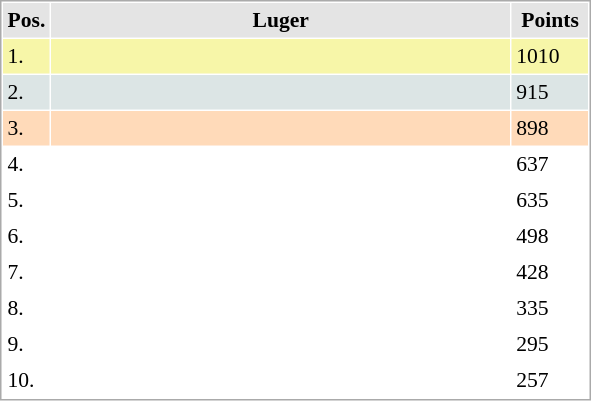<table cellspacing="1" cellpadding="3" style="border:1px solid #aaa; font-size:90%;">
<tr style="background:#e4e4e4;">
<th style="width:10px;">Pos.</th>
<th style="width:300px;">Luger</th>
<th style="width:45px;">Points</th>
</tr>
<tr style="background:#f7f6a8;">
<td>1.</td>
<td align="left"><strong></strong></td>
<td>1010</td>
</tr>
<tr style="background:#dce5e5;">
<td>2.</td>
<td align="left"></td>
<td>915</td>
</tr>
<tr style="background:#ffdab9;">
<td>3.</td>
<td align="left"></td>
<td>898</td>
</tr>
<tr>
<td>4.</td>
<td align="left"></td>
<td>637</td>
</tr>
<tr>
<td>5.</td>
<td align="left"></td>
<td>635</td>
</tr>
<tr>
<td>6.</td>
<td align="left"></td>
<td>498</td>
</tr>
<tr>
<td>7.</td>
<td align="left"></td>
<td>428</td>
</tr>
<tr>
<td>8.</td>
<td align="left"></td>
<td>335</td>
</tr>
<tr>
<td>9.</td>
<td align="left"></td>
<td>295</td>
</tr>
<tr>
<td>10.</td>
<td align="left"></td>
<td>257</td>
</tr>
</table>
